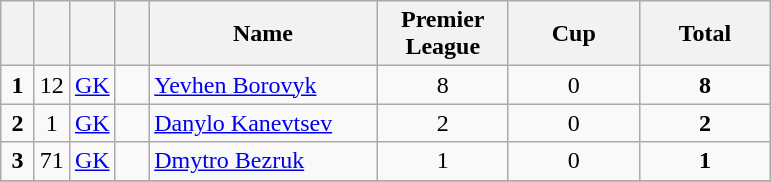<table class="wikitable" style="text-align:center">
<tr>
<th width=15></th>
<th width=15></th>
<th width=15></th>
<th width=15></th>
<th width=145>Name</th>
<th width=80><strong>Premier League</strong></th>
<th width=80><strong>Cup</strong></th>
<th width=80>Total</th>
</tr>
<tr>
<td><strong>1</strong></td>
<td>12</td>
<td><a href='#'>GK</a></td>
<td></td>
<td align=left><a href='#'>Yevhen Borovyk</a></td>
<td>8</td>
<td>0</td>
<td><strong>8</strong></td>
</tr>
<tr>
<td><strong>2</strong></td>
<td>1</td>
<td><a href='#'>GK</a></td>
<td></td>
<td align=left><a href='#'>Danylo Kanevtsev</a></td>
<td>2</td>
<td>0</td>
<td><strong>2</strong></td>
</tr>
<tr>
<td><strong>3</strong></td>
<td>71</td>
<td><a href='#'>GK</a></td>
<td></td>
<td align=left><a href='#'>Dmytro Bezruk</a></td>
<td>1</td>
<td>0</td>
<td><strong>1</strong></td>
</tr>
<tr>
</tr>
</table>
